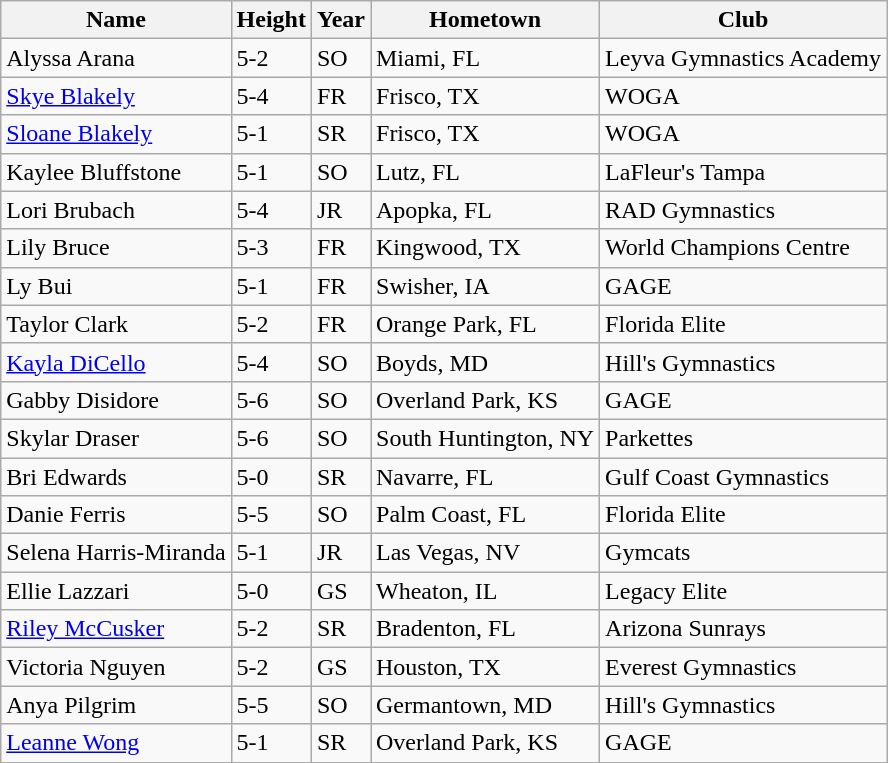<table class="wikitable">
<tr>
<th>Name</th>
<th>Height</th>
<th>Year</th>
<th>Hometown</th>
<th>Club</th>
</tr>
<tr>
<td>Alyssa Arana</td>
<td>5-2</td>
<td>SO</td>
<td>Miami, FL</td>
<td>Leyva Gymnastics Academy</td>
</tr>
<tr>
<td><a href='#'>Skye Blakely</a></td>
<td>5-4</td>
<td>FR</td>
<td>Frisco, TX</td>
<td>WOGA</td>
</tr>
<tr>
<td><a href='#'>Sloane Blakely</a></td>
<td>5-1</td>
<td>SR</td>
<td>Frisco, TX</td>
<td>WOGA</td>
</tr>
<tr>
<td>Kaylee Bluffstone</td>
<td>5-1</td>
<td>SO</td>
<td>Lutz, FL</td>
<td>LaFleur's Tampa</td>
</tr>
<tr>
<td>Lori Brubach</td>
<td>5-4</td>
<td>JR</td>
<td>Apopka, FL</td>
<td>RAD Gymnastics</td>
</tr>
<tr>
<td>Lily Bruce</td>
<td>5-3</td>
<td>FR</td>
<td>Kingwood, TX</td>
<td>World Champions Centre</td>
</tr>
<tr>
<td>Ly Bui</td>
<td>5-1</td>
<td>FR</td>
<td>Swisher, IA</td>
<td>GAGE</td>
</tr>
<tr>
<td>Taylor Clark</td>
<td>5-2</td>
<td>FR</td>
<td>Orange Park, FL</td>
<td>Florida Elite</td>
</tr>
<tr>
<td><a href='#'>Kayla DiCello</a></td>
<td>5-4</td>
<td>SO</td>
<td>Boyds, MD</td>
<td>Hill's Gymnastics</td>
</tr>
<tr>
<td>Gabby Disidore</td>
<td>5-6</td>
<td>SO</td>
<td>Overland Park, KS</td>
<td>GAGE</td>
</tr>
<tr>
<td>Skylar Draser</td>
<td>5-6</td>
<td>SO</td>
<td>South Huntington, NY</td>
<td>Parkettes</td>
</tr>
<tr>
<td>Bri Edwards</td>
<td>5-0</td>
<td>SR</td>
<td>Navarre, FL</td>
<td>Gulf Coast Gymnastics</td>
</tr>
<tr>
<td>Danie Ferris</td>
<td>5-5</td>
<td>SO</td>
<td>Palm Coast, FL</td>
<td>Florida Elite</td>
</tr>
<tr>
<td>Selena Harris-Miranda</td>
<td>5-1</td>
<td>JR</td>
<td>Las Vegas, NV</td>
<td>Gymcats</td>
</tr>
<tr>
<td>Ellie Lazzari</td>
<td>5-0</td>
<td>GS</td>
<td>Wheaton, IL</td>
<td>Legacy Elite</td>
</tr>
<tr>
<td><a href='#'>Riley McCusker</a></td>
<td>5-2</td>
<td>SR</td>
<td>Bradenton, FL</td>
<td>Arizona Sunrays</td>
</tr>
<tr>
<td>Victoria Nguyen</td>
<td>5-2</td>
<td>GS</td>
<td>Houston, TX</td>
<td>Everest Gymnastics</td>
</tr>
<tr>
<td>Anya Pilgrim</td>
<td>5-5</td>
<td>SO</td>
<td>Germantown, MD</td>
<td>Hill's Gymnastics</td>
</tr>
<tr>
<td><a href='#'>Leanne Wong</a></td>
<td>5-1</td>
<td>SR</td>
<td>Overland Park, KS</td>
<td>GAGE</td>
</tr>
</table>
